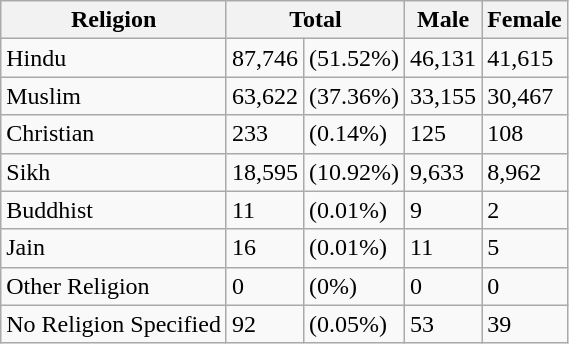<table class="wikitable">
<tr>
<th>Religion</th>
<th colspan="2">Total</th>
<th>Male</th>
<th>Female</th>
</tr>
<tr>
<td>Hindu</td>
<td>87,746</td>
<td>(51.52%)</td>
<td>46,131</td>
<td>41,615</td>
</tr>
<tr>
<td>Muslim</td>
<td>63,622</td>
<td>(37.36%)</td>
<td>33,155</td>
<td>30,467</td>
</tr>
<tr>
<td>Christian</td>
<td>233</td>
<td>(0.14%)</td>
<td>125</td>
<td>108</td>
</tr>
<tr>
<td>Sikh</td>
<td>18,595</td>
<td>(10.92%)</td>
<td>9,633</td>
<td>8,962</td>
</tr>
<tr>
<td>Buddhist</td>
<td>11</td>
<td>(0.01%)</td>
<td>9</td>
<td>2</td>
</tr>
<tr>
<td>Jain</td>
<td>16</td>
<td>(0.01%)</td>
<td>11</td>
<td>5</td>
</tr>
<tr>
<td>Other Religion</td>
<td>0</td>
<td>(0%)</td>
<td>0</td>
<td>0</td>
</tr>
<tr>
<td>No Religion Specified</td>
<td>92</td>
<td>(0.05%)</td>
<td>53</td>
<td>39</td>
</tr>
</table>
